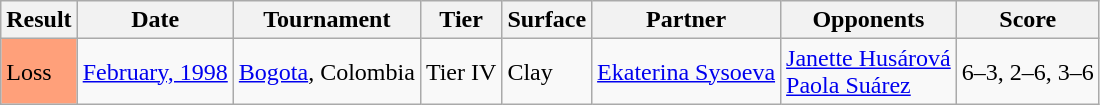<table class="sortable wikitable">
<tr>
<th>Result</th>
<th>Date</th>
<th>Tournament</th>
<th>Tier</th>
<th>Surface</th>
<th>Partner</th>
<th>Opponents</th>
<th class="unsortable">Score</th>
</tr>
<tr>
<td style="background:#FFA07A;">Loss</td>
<td><a href='#'>February, 1998</a></td>
<td><a href='#'>Bogota</a>, Colombia</td>
<td>Tier IV</td>
<td>Clay</td>
<td> <a href='#'>Ekaterina Sysoeva</a></td>
<td> <a href='#'>Janette Husárová</a> <br>  <a href='#'>Paola Suárez</a></td>
<td>6–3, 2–6, 3–6</td>
</tr>
</table>
